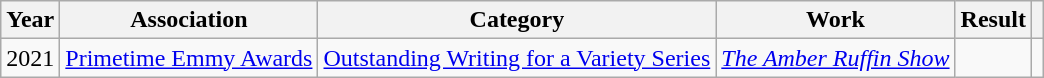<table class="wikitable">
<tr>
<th>Year</th>
<th>Association</th>
<th>Category</th>
<th>Work</th>
<th>Result</th>
<th></th>
</tr>
<tr>
<td>2021</td>
<td><a href='#'>Primetime Emmy Awards</a></td>
<td><a href='#'>Outstanding Writing for a Variety Series</a></td>
<td><em><a href='#'>The Amber Ruffin Show</a></em></td>
<td></td>
<td></td>
</tr>
</table>
